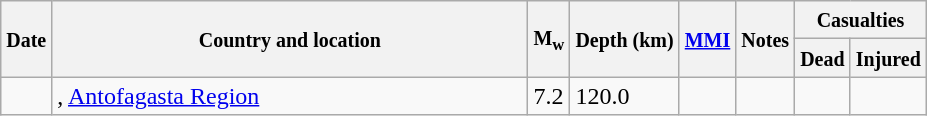<table class="wikitable sortable sort-under" style="border:1px black; margin-left:1em;">
<tr>
<th rowspan="2"><small>Date</small></th>
<th rowspan="2" style="width: 310px"><small>Country and location</small></th>
<th rowspan="2"><small>M<sub>w</sub></small></th>
<th rowspan="2"><small>Depth (km)</small></th>
<th rowspan="2"><small><a href='#'>MMI</a></small></th>
<th rowspan="2" class="unsortable"><small>Notes</small></th>
<th colspan="2"><small>Casualties</small></th>
</tr>
<tr>
<th><small>Dead</small></th>
<th><small>Injured</small></th>
</tr>
<tr>
<td></td>
<td>, <a href='#'>Antofagasta Region</a></td>
<td>7.2</td>
<td>120.0</td>
<td></td>
<td></td>
<td></td>
<td></td>
</tr>
</table>
